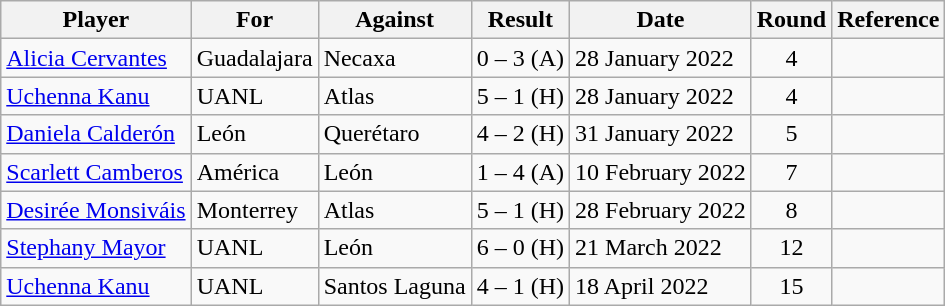<table class="wikitable sortable">
<tr>
<th>Player</th>
<th>For</th>
<th>Against</th>
<th>Result</th>
<th>Date</th>
<th>Round</th>
<th>Reference</th>
</tr>
<tr>
<td> <a href='#'>Alicia Cervantes</a></td>
<td>Guadalajara</td>
<td>Necaxa</td>
<td align=center>0 – 3 (A)</td>
<td>28 January 2022</td>
<td align=center>4</td>
<td align=center></td>
</tr>
<tr>
<td> <a href='#'>Uchenna Kanu</a></td>
<td>UANL</td>
<td>Atlas</td>
<td align=center>5 – 1 (H)</td>
<td>28 January 2022</td>
<td align=center>4</td>
<td align=center></td>
</tr>
<tr>
<td> <a href='#'>Daniela Calderón</a></td>
<td>León</td>
<td>Querétaro</td>
<td align=center>4 – 2 (H)</td>
<td>31 January 2022</td>
<td align=center>5</td>
<td align=center></td>
</tr>
<tr>
<td> <a href='#'>Scarlett Camberos</a></td>
<td>América</td>
<td>León</td>
<td align=center>1 – 4 (A)</td>
<td>10 February 2022</td>
<td align=center>7</td>
<td align=center></td>
</tr>
<tr>
<td> <a href='#'>Desirée Monsiváis</a></td>
<td>Monterrey</td>
<td>Atlas</td>
<td align=center>5 – 1 (H)</td>
<td>28 February 2022</td>
<td align=center>8</td>
<td align=center></td>
</tr>
<tr>
<td> <a href='#'>Stephany Mayor</a></td>
<td>UANL</td>
<td>León</td>
<td align=center>6 – 0 (H)</td>
<td>21 March 2022</td>
<td align=center>12</td>
<td align=center></td>
</tr>
<tr>
<td> <a href='#'>Uchenna Kanu</a></td>
<td>UANL</td>
<td>Santos Laguna</td>
<td align=center>4 – 1 (H)</td>
<td>18 April 2022</td>
<td align=center>15</td>
<td align=center></td>
</tr>
</table>
